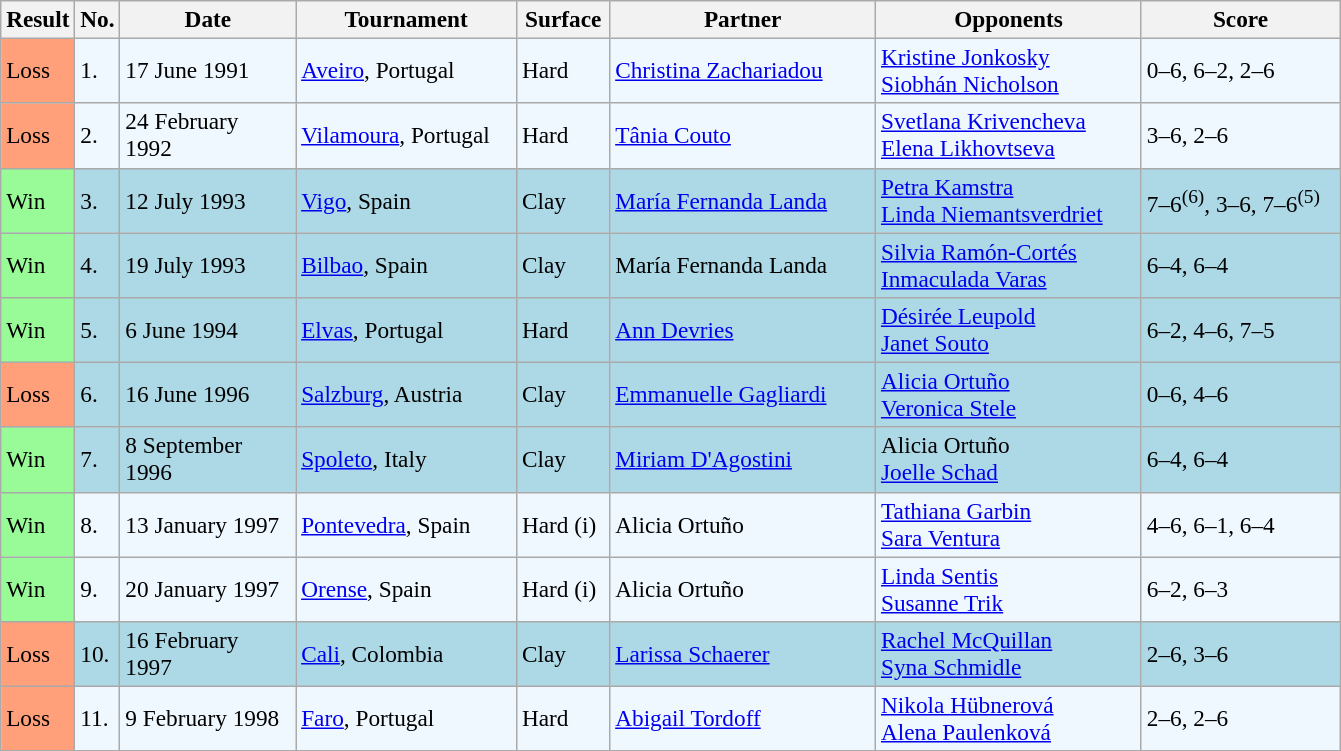<table class="sortable wikitable" style=font-size:97%>
<tr>
<th style="width:40px">Result</th>
<th style="width:20px">No.</th>
<th style="width:110px">Date</th>
<th style="width:140px">Tournament</th>
<th style="width:55px">Surface</th>
<th style="width:170px">Partner</th>
<th style="width:170px">Opponents</th>
<th style="width:125px" class="unsortable">Score</th>
</tr>
<tr bgcolor="#f0f8ff">
<td style="background:#ffa07a;">Loss</td>
<td>1.</td>
<td>17 June 1991</td>
<td><a href='#'>Aveiro</a>, Portugal</td>
<td>Hard</td>
<td> <a href='#'>Christina Zachariadou</a></td>
<td> <a href='#'>Kristine Jonkosky</a> <br>  <a href='#'>Siobhán Nicholson</a></td>
<td>0–6, 6–2, 2–6</td>
</tr>
<tr bgcolor=f0f8ff>
<td style="background:#ffa07a;">Loss</td>
<td>2.</td>
<td>24 February 1992</td>
<td><a href='#'>Vilamoura</a>, Portugal</td>
<td>Hard</td>
<td> <a href='#'>Tânia Couto</a></td>
<td> <a href='#'>Svetlana Krivencheva</a> <br>  <a href='#'>Elena Likhovtseva</a></td>
<td>3–6, 2–6</td>
</tr>
<tr bgcolor="lightblue">
<td style="background:#98fb98;">Win</td>
<td>3.</td>
<td>12 July 1993</td>
<td><a href='#'>Vigo</a>, Spain</td>
<td>Clay</td>
<td> <a href='#'>María Fernanda Landa</a></td>
<td> <a href='#'>Petra Kamstra</a> <br>  <a href='#'>Linda Niemantsverdriet</a></td>
<td>7–6<sup>(6)</sup>, 3–6, 7–6<sup>(5)</sup></td>
</tr>
<tr bgcolor="lightblue">
<td style="background:#98fb98;">Win</td>
<td>4.</td>
<td>19 July 1993</td>
<td><a href='#'>Bilbao</a>, Spain</td>
<td>Clay</td>
<td> María Fernanda Landa</td>
<td> <a href='#'>Silvia Ramón-Cortés</a> <br>  <a href='#'>Inmaculada Varas</a></td>
<td>6–4, 6–4</td>
</tr>
<tr bgcolor="lightblue">
<td style="background:#98fb98;">Win</td>
<td>5.</td>
<td>6 June 1994</td>
<td><a href='#'>Elvas</a>, Portugal</td>
<td>Hard</td>
<td> <a href='#'>Ann Devries</a></td>
<td> <a href='#'>Désirée Leupold</a> <br>  <a href='#'>Janet Souto</a></td>
<td>6–2, 4–6, 7–5</td>
</tr>
<tr style="background:lightblue;">
<td style="background:#ffa07a;">Loss</td>
<td>6.</td>
<td>16 June 1996</td>
<td><a href='#'>Salzburg</a>, Austria</td>
<td>Clay</td>
<td> <a href='#'>Emmanuelle Gagliardi</a></td>
<td> <a href='#'>Alicia Ortuño</a> <br>  <a href='#'>Veronica Stele</a></td>
<td>0–6, 4–6</td>
</tr>
<tr style="background:lightblue;">
<td style="background:#98fb98;">Win</td>
<td>7.</td>
<td>8 September 1996</td>
<td><a href='#'>Spoleto</a>, Italy</td>
<td>Clay</td>
<td> <a href='#'>Miriam D'Agostini</a></td>
<td> Alicia Ortuño <br>  <a href='#'>Joelle Schad</a></td>
<td>6–4, 6–4</td>
</tr>
<tr bgcolor="#f0f8ff">
<td style="background:#98fb98;">Win</td>
<td>8.</td>
<td>13 January 1997</td>
<td><a href='#'>Pontevedra</a>, Spain</td>
<td>Hard (i)</td>
<td> Alicia Ortuño</td>
<td> <a href='#'>Tathiana Garbin</a> <br>  <a href='#'>Sara Ventura</a></td>
<td>4–6, 6–1, 6–4</td>
</tr>
<tr bgcolor="#f0f8ff">
<td style="background:#98fb98;">Win</td>
<td>9.</td>
<td>20 January 1997</td>
<td><a href='#'>Orense</a>, Spain</td>
<td>Hard (i)</td>
<td> Alicia Ortuño</td>
<td> <a href='#'>Linda Sentis</a> <br>  <a href='#'>Susanne Trik</a></td>
<td>6–2, 6–3</td>
</tr>
<tr style="background:lightblue;">
<td style="background:#ffa07a;">Loss</td>
<td>10.</td>
<td>16 February 1997</td>
<td><a href='#'>Cali</a>, Colombia</td>
<td>Clay</td>
<td> <a href='#'>Larissa Schaerer</a></td>
<td> <a href='#'>Rachel McQuillan</a> <br>  <a href='#'>Syna Schmidle</a></td>
<td>2–6, 3–6</td>
</tr>
<tr bgcolor="#f0f8ff">
<td style="background:#ffa07a;">Loss</td>
<td>11.</td>
<td>9 February 1998</td>
<td><a href='#'>Faro</a>, Portugal</td>
<td>Hard</td>
<td> <a href='#'>Abigail Tordoff</a></td>
<td> <a href='#'>Nikola Hübnerová</a> <br>  <a href='#'>Alena Paulenková</a></td>
<td>2–6, 2–6</td>
</tr>
</table>
